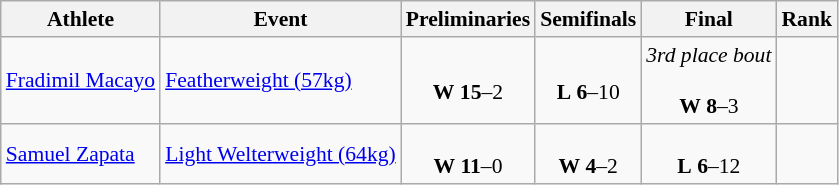<table class="wikitable" border="1" style="font-size:90%">
<tr>
<th>Athlete</th>
<th>Event</th>
<th>Preliminaries</th>
<th>Semifinals</th>
<th>Final</th>
<th>Rank</th>
</tr>
<tr>
<td><a href='#'>Fradimil Macayo</a></td>
<td><a href='#'>Featherweight (57kg)</a></td>
<td align=center> <br> <strong>W</strong> <strong>15</strong>–2</td>
<td align=center> <br> <strong>L</strong> <strong>6</strong>–10</td>
<td align=center><em>3rd place bout</em><br> <br> <strong>W</strong> <strong>8</strong>–3</td>
<td align=center></td>
</tr>
<tr>
<td><a href='#'>Samuel Zapata</a></td>
<td><a href='#'>Light Welterweight (64kg)</a></td>
<td align=center> <br> <strong>W</strong> <strong>11</strong>–0</td>
<td align=center> <br> <strong>W</strong> <strong>4</strong>–2</td>
<td align=center> <br> <strong>L</strong> <strong>6</strong>–12</td>
<td align=center></td>
</tr>
</table>
